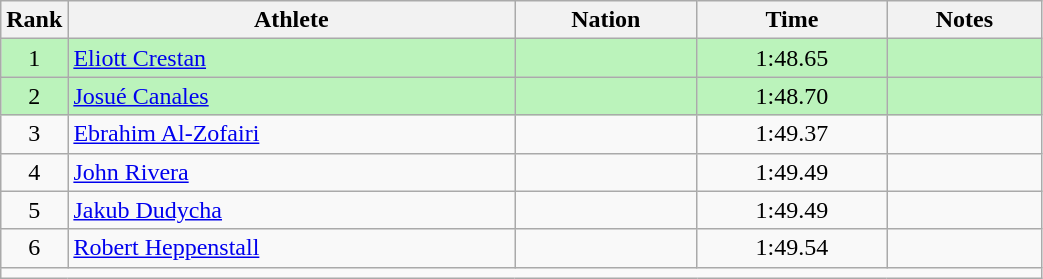<table class="wikitable sortable" style="text-align:center;width: 55%;">
<tr>
<th scope="col" style="width: 10px;">Rank</th>
<th scope="col">Athlete</th>
<th scope="col">Nation</th>
<th scope="col">Time</th>
<th scope="col">Notes</th>
</tr>
<tr bgcolor=bbf3bb>
<td>1</td>
<td align=left><a href='#'>Eliott Crestan</a></td>
<td align=left></td>
<td>1:48.65</td>
<td></td>
</tr>
<tr bgcolor=bbf3bb>
<td>2</td>
<td align=left><a href='#'>Josué Canales</a></td>
<td align=left></td>
<td>1:48.70</td>
<td></td>
</tr>
<tr>
<td>3</td>
<td align=left><a href='#'>Ebrahim Al-Zofairi</a></td>
<td align=left></td>
<td>1:49.37</td>
<td></td>
</tr>
<tr>
<td>4</td>
<td align=left><a href='#'>John Rivera</a></td>
<td align=left></td>
<td>1:49.49 </td>
<td></td>
</tr>
<tr>
<td>5</td>
<td align=left><a href='#'>Jakub Dudycha</a></td>
<td align=left></td>
<td>1:49.49 </td>
<td></td>
</tr>
<tr>
<td>6</td>
<td align=left><a href='#'>Robert Heppenstall</a></td>
<td align=left></td>
<td>1:49.54</td>
<td></td>
</tr>
<tr class="sortbottom">
<td colspan="5"></td>
</tr>
</table>
